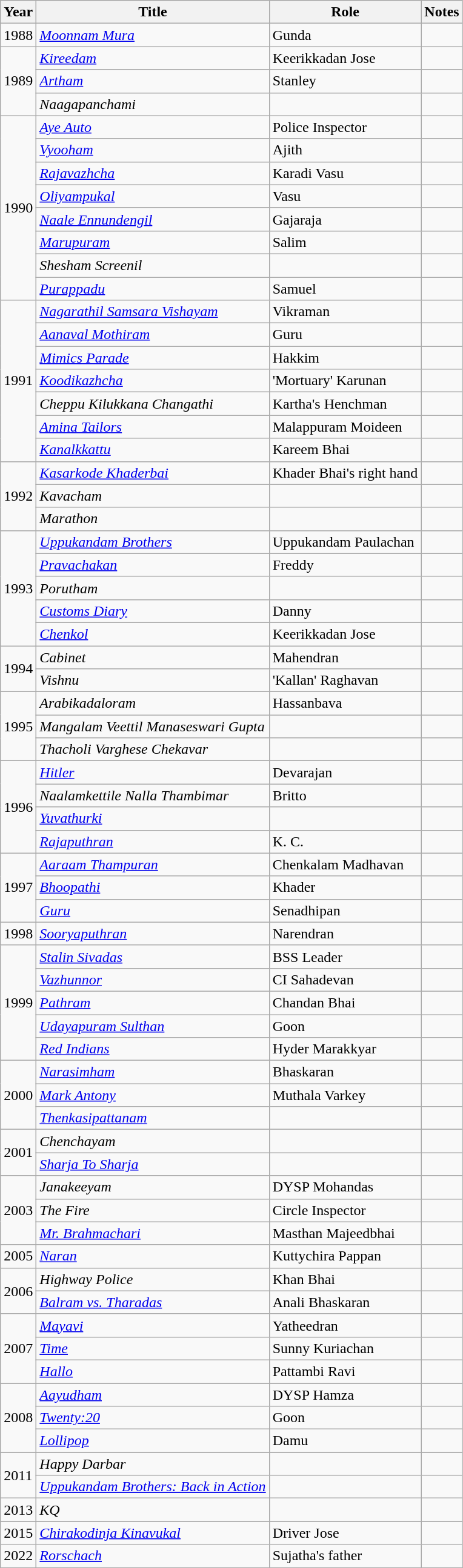<table class="wikitable sortable">
<tr>
<th>Year</th>
<th>Title</th>
<th>Role</th>
<th class="unsortable">Notes</th>
</tr>
<tr>
<td>1988</td>
<td><em><a href='#'>Moonnam Mura</a></em></td>
<td>Gunda</td>
<td></td>
</tr>
<tr>
<td rowspan=3>1989</td>
<td><em><a href='#'>Kireedam</a></em></td>
<td>Keerikkadan Jose</td>
<td></td>
</tr>
<tr>
<td><em><a href='#'>Artham</a></em></td>
<td>Stanley</td>
<td></td>
</tr>
<tr>
<td><em>Naagapanchami</em></td>
<td></td>
<td></td>
</tr>
<tr>
<td rowspan=8>1990</td>
<td><em><a href='#'>Aye Auto</a></em></td>
<td>Police Inspector</td>
<td></td>
</tr>
<tr>
<td><em><a href='#'>Vyooham</a></em></td>
<td>Ajith</td>
<td></td>
</tr>
<tr>
<td><em><a href='#'>Rajavazhcha</a></em></td>
<td>Karadi Vasu</td>
<td></td>
</tr>
<tr>
<td><em><a href='#'>Oliyampukal</a></em></td>
<td>Vasu</td>
<td></td>
</tr>
<tr>
<td><em><a href='#'>Naale Ennundengil</a></em></td>
<td>Gajaraja</td>
<td></td>
</tr>
<tr>
<td><em><a href='#'>Marupuram</a></em></td>
<td>Salim</td>
<td></td>
</tr>
<tr>
<td><em>Shesham Screenil</em></td>
<td></td>
<td></td>
</tr>
<tr>
<td><em><a href='#'>Purappadu</a></em></td>
<td>Samuel</td>
<td></td>
</tr>
<tr>
<td rowspan=7>1991</td>
<td><em><a href='#'>Nagarathil Samsara Vishayam</a></em></td>
<td>Vikraman</td>
<td></td>
</tr>
<tr>
<td><em><a href='#'>Aanaval Mothiram</a></em></td>
<td>Guru</td>
<td></td>
</tr>
<tr>
<td><em><a href='#'>Mimics Parade</a></em></td>
<td>Hakkim</td>
<td></td>
</tr>
<tr>
<td><em><a href='#'>Koodikazhcha</a></em></td>
<td>'Mortuary' Karunan</td>
<td></td>
</tr>
<tr>
<td><em>Cheppu Kilukkana Changathi</em></td>
<td>Kartha's Henchman</td>
<td></td>
</tr>
<tr>
<td><em><a href='#'>Amina Tailors</a></em></td>
<td>Malappuram Moideen</td>
<td></td>
</tr>
<tr>
<td><em><a href='#'>Kanalkkattu</a></em></td>
<td>Kareem Bhai</td>
<td></td>
</tr>
<tr>
<td rowspan=3>1992</td>
<td><em><a href='#'>Kasarkode Khaderbai</a></em></td>
<td>Khader Bhai's right hand</td>
<td></td>
</tr>
<tr>
<td><em>Kavacham</em></td>
<td></td>
<td></td>
</tr>
<tr>
<td><em>Marathon</em></td>
<td></td>
<td></td>
</tr>
<tr>
<td rowspan=5>1993</td>
<td><em><a href='#'>Uppukandam Brothers</a></em></td>
<td>Uppukandam Paulachan</td>
<td></td>
</tr>
<tr>
<td><em><a href='#'>Pravachakan</a></em></td>
<td>Freddy</td>
<td></td>
</tr>
<tr>
<td><em>Porutham</em></td>
<td></td>
<td></td>
</tr>
<tr>
<td><em><a href='#'>Customs Diary</a></em></td>
<td>Danny</td>
<td></td>
</tr>
<tr>
<td><em><a href='#'>Chenkol</a></em></td>
<td>Keerikkadan Jose</td>
<td></td>
</tr>
<tr>
<td rowspan=2>1994</td>
<td><em>Cabinet</em></td>
<td>Mahendran</td>
<td></td>
</tr>
<tr>
<td><em>Vishnu</em></td>
<td>'Kallan' Raghavan</td>
<td></td>
</tr>
<tr>
<td rowspan=3>1995</td>
<td><em>Arabikadaloram</em></td>
<td>Hassanbava</td>
<td></td>
</tr>
<tr>
<td><em>Mangalam Veettil Manaseswari Gupta </em></td>
<td></td>
<td></td>
</tr>
<tr>
<td><em>Thacholi Varghese Chekavar</em></td>
<td></td>
<td></td>
</tr>
<tr>
<td rowspan=4>1996</td>
<td><em><a href='#'>Hitler</a></em></td>
<td>Devarajan</td>
<td></td>
</tr>
<tr>
<td><em>Naalamkettile Nalla Thambimar</em></td>
<td>Britto</td>
<td></td>
</tr>
<tr>
<td><em><a href='#'>Yuvathurki</a></em></td>
<td></td>
<td></td>
</tr>
<tr>
<td><em><a href='#'>Rajaputhran</a></em></td>
<td>K. C.</td>
<td></td>
</tr>
<tr>
<td rowspan=3>1997</td>
<td><em><a href='#'>Aaraam Thampuran</a></em></td>
<td>Chenkalam Madhavan</td>
<td></td>
</tr>
<tr>
<td><em><a href='#'>Bhoopathi</a></em></td>
<td>Khader</td>
<td></td>
</tr>
<tr>
<td><em><a href='#'>Guru</a></em></td>
<td>Senadhipan</td>
<td></td>
</tr>
<tr>
<td>1998</td>
<td><em><a href='#'>Sooryaputhran</a></em></td>
<td>Narendran</td>
<td></td>
</tr>
<tr>
<td rowspan=5>1999</td>
<td><em><a href='#'>Stalin Sivadas</a></em></td>
<td>BSS Leader</td>
<td></td>
</tr>
<tr>
<td><em><a href='#'>Vazhunnor</a></em></td>
<td>CI Sahadevan</td>
<td></td>
</tr>
<tr>
<td><em><a href='#'>Pathram</a></em></td>
<td>Chandan Bhai</td>
<td></td>
</tr>
<tr>
<td><em><a href='#'>Udayapuram Sulthan</a></em></td>
<td>Goon</td>
<td></td>
</tr>
<tr>
<td><em><a href='#'>Red Indians</a></em></td>
<td>Hyder Marakkyar</td>
<td></td>
</tr>
<tr>
<td rowspan=3>2000</td>
<td><em><a href='#'>Narasimham</a></em></td>
<td>Bhaskaran</td>
<td></td>
</tr>
<tr>
<td><em><a href='#'> Mark Antony</a></em></td>
<td>Muthala Varkey</td>
<td></td>
</tr>
<tr>
<td><em><a href='#'>Thenkasipattanam</a></em></td>
<td></td>
<td></td>
</tr>
<tr>
<td rowspan=2>2001</td>
<td><em>Chenchayam</em></td>
<td></td>
<td></td>
</tr>
<tr>
<td><em><a href='#'>Sharja To Sharja</a></em></td>
<td></td>
<td></td>
</tr>
<tr>
<td rowspan=3>2003</td>
<td><em>Janakeeyam</em></td>
<td>DYSP Mohandas</td>
<td></td>
</tr>
<tr>
<td><em>The Fire</em></td>
<td>Circle Inspector</td>
<td></td>
</tr>
<tr>
<td><em><a href='#'>Mr. Brahmachari</a></em></td>
<td>Masthan Majeedbhai</td>
<td></td>
</tr>
<tr>
<td>2005</td>
<td><em><a href='#'>Naran</a></em></td>
<td>Kuttychira Pappan</td>
<td></td>
</tr>
<tr>
<td rowspan=2>2006</td>
<td><em>Highway Police</em></td>
<td>Khan Bhai</td>
<td></td>
</tr>
<tr>
<td><em><a href='#'>Balram vs. Tharadas</a></em></td>
<td>Anali Bhaskaran</td>
<td></td>
</tr>
<tr>
<td rowspan=3>2007</td>
<td><em><a href='#'>Mayavi</a></em></td>
<td>Yatheedran</td>
<td></td>
</tr>
<tr>
<td><em><a href='#'>Time</a></em></td>
<td>Sunny Kuriachan</td>
<td></td>
</tr>
<tr>
<td><em><a href='#'>Hallo</a></em></td>
<td>Pattambi Ravi</td>
<td></td>
</tr>
<tr>
<td rowspan=3>2008</td>
<td><em><a href='#'>Aayudham</a></em></td>
<td>DYSP Hamza</td>
<td></td>
</tr>
<tr>
<td><em><a href='#'>Twenty:20</a></em></td>
<td>Goon</td>
<td></td>
</tr>
<tr>
<td><em><a href='#'>Lollipop</a></em></td>
<td>Damu</td>
<td></td>
</tr>
<tr>
<td rowspan=2>2011</td>
<td><em>Happy Darbar</em></td>
<td></td>
<td></td>
</tr>
<tr>
<td><em><a href='#'>Uppukandam Brothers: Back in Action</a></em></td>
<td></td>
<td></td>
</tr>
<tr>
<td>2013</td>
<td><em>KQ</em></td>
<td></td>
<td></td>
</tr>
<tr>
<td>2015</td>
<td><em><a href='#'>Chirakodinja Kinavukal</a></em></td>
<td>Driver Jose</td>
<td></td>
</tr>
<tr>
<td>2022</td>
<td><em><a href='#'>Rorschach</a></em></td>
<td>Sujatha's father</td>
<td></td>
</tr>
<tr>
</tr>
</table>
